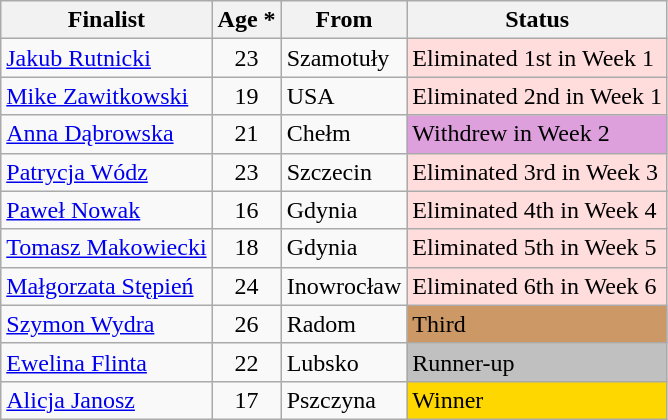<table class="wikitable">
<tr>
<th>Finalist</th>
<th>Age *</th>
<th>From</th>
<th>Status</th>
</tr>
<tr>
<td><a href='#'>Jakub Rutnicki</a></td>
<td align="center">23</td>
<td>Szamotuły</td>
<td style="background:#ffdddd;">Eliminated 1st in Week 1</td>
</tr>
<tr>
<td><a href='#'>Mike Zawitkowski</a></td>
<td align="center">19</td>
<td>USA</td>
<td style="background:#ffdddd;">Eliminated 2nd in Week 1</td>
</tr>
<tr>
<td><a href='#'>Anna Dąbrowska</a></td>
<td align="center">21</td>
<td>Chełm</td>
<td style="background:#DDA0DD;">Withdrew in Week 2</td>
</tr>
<tr>
<td><a href='#'>Patrycja Wódz</a></td>
<td align="center">23</td>
<td>Szczecin</td>
<td style="background:#ffdddd;">Eliminated 3rd in Week 3</td>
</tr>
<tr>
<td><a href='#'>Paweł Nowak</a></td>
<td align="center">16</td>
<td>Gdynia</td>
<td style="background:#ffdddd;">Eliminated 4th in Week 4</td>
</tr>
<tr>
<td><a href='#'>Tomasz Makowiecki</a></td>
<td align="center">18</td>
<td>Gdynia</td>
<td style="background:#ffdddd;">Eliminated 5th in Week 5</td>
</tr>
<tr>
<td><a href='#'>Małgorzata Stępień</a></td>
<td align="center">24</td>
<td>Inowrocław</td>
<td style="background:#ffdddd;">Eliminated 6th in Week 6</td>
</tr>
<tr>
<td><a href='#'>Szymon Wydra</a></td>
<td align="center">26</td>
<td>Radom</td>
<td style="background:#c96;">Third</td>
</tr>
<tr>
<td><a href='#'>Ewelina Flinta</a></td>
<td align="center">22</td>
<td>Lubsko</td>
<td style="background:silver">Runner-up</td>
</tr>
<tr>
<td><a href='#'>Alicja Janosz</a></td>
<td align="center">17</td>
<td>Pszczyna</td>
<td style="background:gold">Winner</td>
</tr>
</table>
